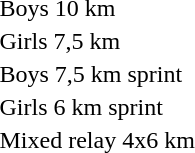<table>
<tr>
<td>Boys 10 km</td>
<td></td>
<td></td>
<td></td>
</tr>
<tr>
<td>Girls 7,5 km</td>
<td></td>
<td></td>
<td></td>
</tr>
<tr>
<td>Boys 7,5 km sprint</td>
<td></td>
<td></td>
<td></td>
</tr>
<tr>
<td>Girls 6 km sprint</td>
<td></td>
<td></td>
<td></td>
</tr>
<tr>
<td>Mixed relay 4x6 km</td>
<td></td>
<td></td>
<td></td>
</tr>
</table>
